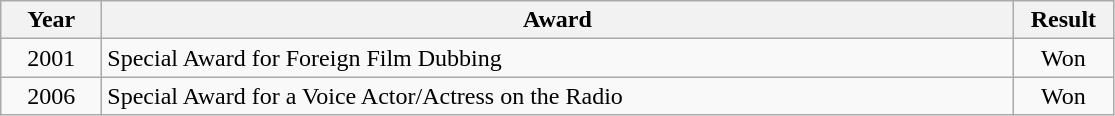<table class="wikitable">
<tr>
<th width=60>Year</th>
<th width=600>Award</th>
<th width=60>Result</th>
</tr>
<tr>
<td align="center">2001</td>
<td>Special Award for Foreign Film Dubbing</td>
<td align="center">Won</td>
</tr>
<tr>
<td align="center">2006</td>
<td>Special Award for a Voice Actor/Actress on the Radio</td>
<td align="center">Won</td>
</tr>
</table>
